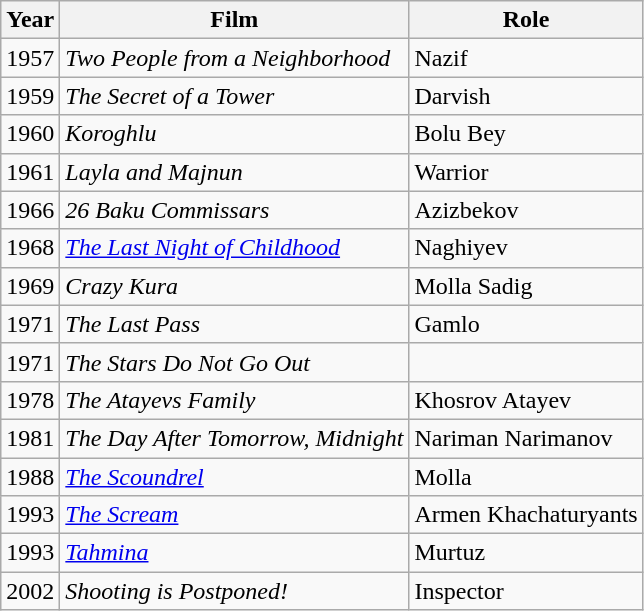<table class="wikitable sortable">
<tr>
<th>Year</th>
<th>Film</th>
<th>Role</th>
</tr>
<tr>
<td>1957</td>
<td><em> Two People from a Neighborhood</em></td>
<td>Nazif</td>
</tr>
<tr>
<td>1959</td>
<td><em>The Secret of a Tower</em></td>
<td>Darvish</td>
</tr>
<tr>
<td>1960</td>
<td><em>Koroghlu</em></td>
<td>Bolu Bey</td>
</tr>
<tr>
<td>1961</td>
<td><em>Layla and Majnun</em></td>
<td>Warrior</td>
</tr>
<tr>
<td>1966</td>
<td><em>26 Baku Commissars</em></td>
<td>Azizbekov</td>
</tr>
<tr>
<td>1968</td>
<td><em><a href='#'>The Last Night of Childhood</a></em></td>
<td>Naghiyev</td>
</tr>
<tr>
<td>1969</td>
<td><em>Crazy Kura</em></td>
<td>Molla Sadig</td>
</tr>
<tr>
<td>1971</td>
<td><em>The Last Pass</em></td>
<td>Gamlo</td>
</tr>
<tr>
<td>1971</td>
<td><em>The Stars Do Not Go Out</em></td>
<td></td>
</tr>
<tr>
<td>1978</td>
<td><em>The Atayevs Family</em></td>
<td>Khosrov Atayev</td>
</tr>
<tr>
<td>1981</td>
<td><em>The Day After Tomorrow, Midnight</em></td>
<td>Nariman Narimanov</td>
</tr>
<tr>
<td>1988</td>
<td><em><a href='#'>The Scoundrel</a></em></td>
<td>Molla</td>
</tr>
<tr>
<td>1993</td>
<td><em><a href='#'>The Scream</a></em></td>
<td>Armen Khachaturyants</td>
</tr>
<tr>
<td>1993</td>
<td><em><a href='#'>Tahmina</a></em></td>
<td>Murtuz</td>
</tr>
<tr>
<td>2002</td>
<td><em>Shooting is Postponed!</em></td>
<td>Inspector</td>
</tr>
</table>
